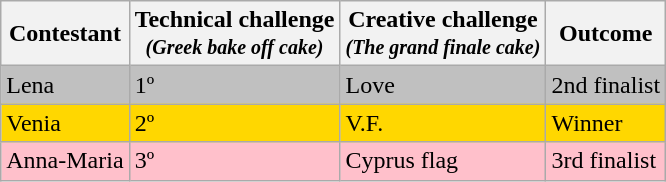<table class="wikitable" text-"align:center">
<tr>
<th>Contestant</th>
<th>Technical challenge<br><small><em>(Greek bake off cake)</em></small></th>
<th>Creative challenge<br><small><em>(The grand finale cake)</em></small></th>
<th><strong>Outcome</strong></th>
</tr>
<tr style="background:silver">
<td>Lena</td>
<td>1º</td>
<td>Love</td>
<td>2nd finalist</td>
</tr>
<tr style="background:gold">
<td>Venia</td>
<td>2º</td>
<td>V.F.</td>
<td>Winner</td>
</tr>
<tr style="background:pink">
<td>Anna-Maria</td>
<td>3º</td>
<td>Cyprus flag</td>
<td>3rd finalist</td>
</tr>
</table>
